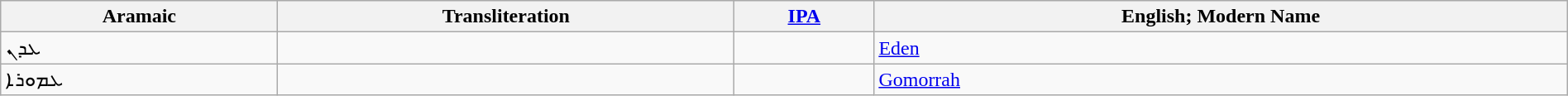<table class="wikitable" width="100%">
<tr>
<th>Aramaic</th>
<th>Transliteration</th>
<th><a href='#'>IPA</a></th>
<th>English; Modern Name</th>
</tr>
<tr>
<td>ܥܕܢ</td>
<td><em></em></td>
<td></td>
<td><a href='#'>Eden</a></td>
</tr>
<tr>
<td>ܥܡܘܪܐ</td>
<td><em></em></td>
<td></td>
<td><a href='#'>Gomorrah</a></td>
</tr>
</table>
